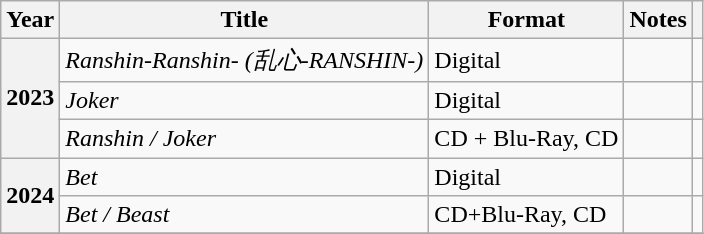<table class="wikitable">
<tr>
<th>Year</th>
<th>Title</th>
<th>Format</th>
<th>Notes</th>
<th></th>
</tr>
<tr>
<th rowspan="3">2023</th>
<td><em>Ranshin-Ranshin- (乱心-RANSHIN-)</em></td>
<td>Digital</td>
<td></td>
<td></td>
</tr>
<tr>
<td><em>Joker</em></td>
<td>Digital</td>
<td></td>
<td></td>
</tr>
<tr>
<td><em>Ranshin / Joker</em></td>
<td>CD + Blu-Ray, CD</td>
<td></td>
<td></td>
</tr>
<tr>
<th rowspan="2">2024</th>
<td><em>Bet</em></td>
<td>Digital</td>
<td></td>
<td></td>
</tr>
<tr>
<td><em>Bet / Beast</em></td>
<td>CD+Blu-Ray, CD</td>
<td></td>
<td></td>
</tr>
<tr>
</tr>
</table>
